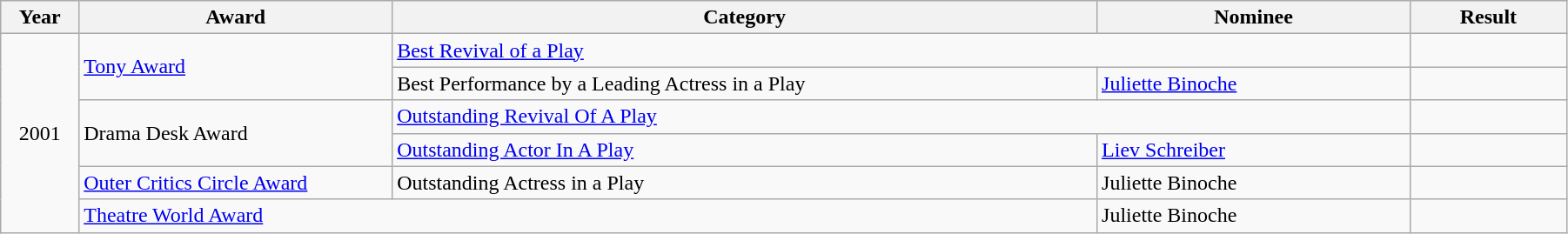<table class="wikitable" width="95%">
<tr>
<th width="5%">Year</th>
<th width="20%">Award</th>
<th width="45%">Category</th>
<th width="20%">Nominee</th>
<th width="10%">Result</th>
</tr>
<tr>
<td rowspan="6" style="text-align: center;">2001</td>
<td rowspan="2"><a href='#'>Tony Award</a></td>
<td colspan="2"><a href='#'>Best Revival of a Play</a></td>
<td></td>
</tr>
<tr>
<td>Best Performance by a Leading Actress in a Play</td>
<td><a href='#'>Juliette Binoche</a></td>
<td></td>
</tr>
<tr>
<td rowspan="2">Drama Desk Award</td>
<td colspan="2"><a href='#'>Outstanding Revival Of A Play</a></td>
<td></td>
</tr>
<tr>
<td><a href='#'>Outstanding Actor In A Play</a></td>
<td><a href='#'>Liev Schreiber</a></td>
<td></td>
</tr>
<tr>
<td><a href='#'>Outer Critics Circle Award</a></td>
<td>Outstanding Actress in a Play</td>
<td>Juliette Binoche</td>
<td></td>
</tr>
<tr>
<td colspan="2"><a href='#'>Theatre World Award</a></td>
<td>Juliette Binoche</td>
<td></td>
</tr>
</table>
